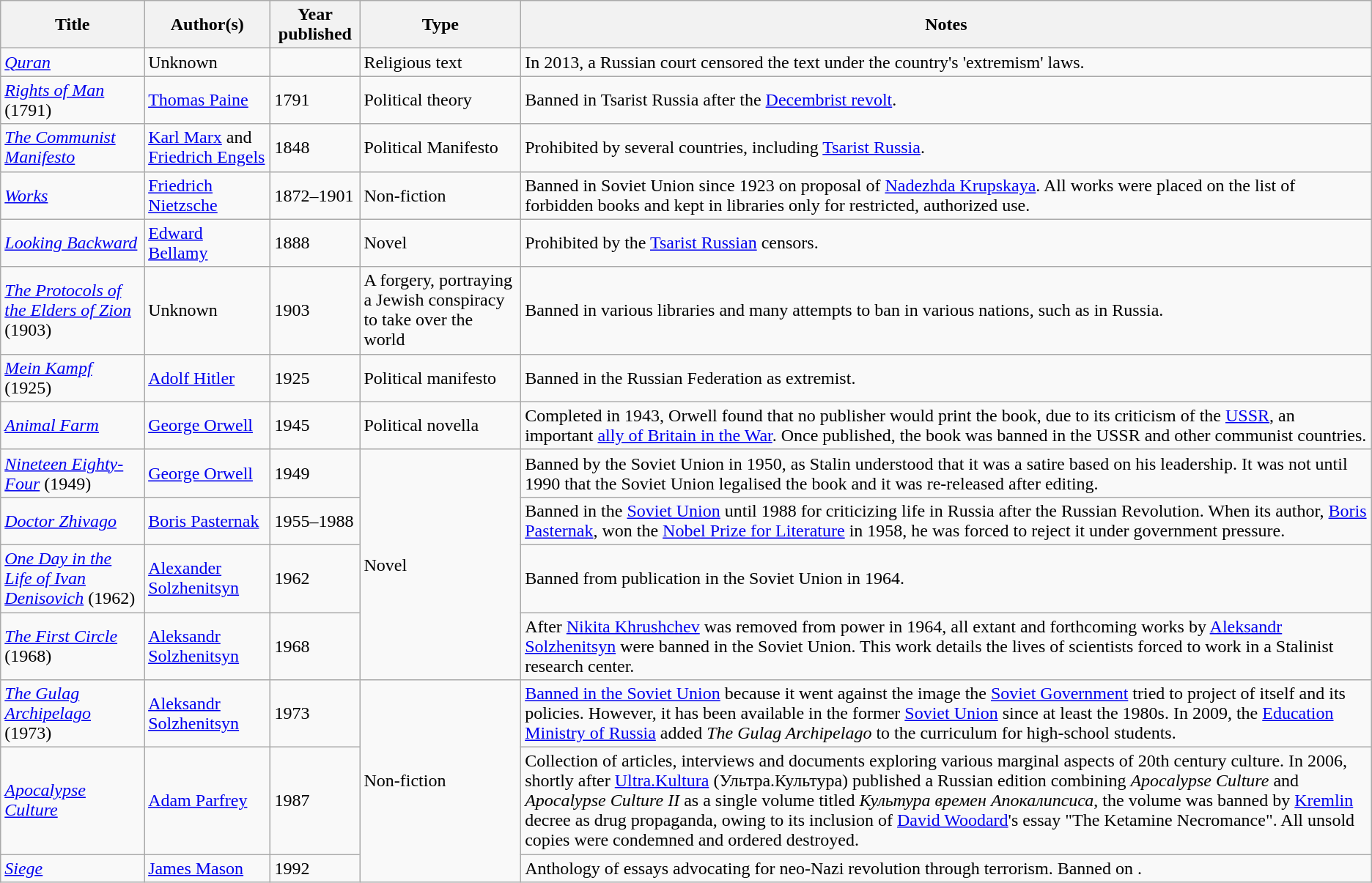<table class="wikitable sortable sticky-header">
<tr>
<th>Title</th>
<th>Author(s)</th>
<th>Year published</th>
<th>Type</th>
<th class="unsortable">Notes</th>
</tr>
<tr>
<td><em><a href='#'>Quran</a></em></td>
<td>Unknown</td>
<td></td>
<td>Religious text</td>
<td>In 2013, a Russian court censored the text under the country's 'extremism' laws.</td>
</tr>
<tr>
<td><em><a href='#'>Rights of Man</a></em> (1791)</td>
<td><a href='#'>Thomas Paine</a></td>
<td>1791</td>
<td>Political theory</td>
<td>Banned in Tsarist Russia after the <a href='#'>Decembrist revolt</a>.</td>
</tr>
<tr>
<td><em><a href='#'>The Communist Manifesto</a></em></td>
<td><a href='#'>Karl Marx</a> and <a href='#'>Friedrich Engels</a></td>
<td>1848</td>
<td>Political Manifesto</td>
<td>Prohibited by several countries, including <a href='#'>Tsarist Russia</a>.</td>
</tr>
<tr>
<td><em><a href='#'>Works</a></em></td>
<td><a href='#'>Friedrich Nietzsche</a></td>
<td>1872–1901</td>
<td>Non-fiction</td>
<td>Banned in Soviet Union since 1923 on proposal of <a href='#'>Nadezhda Krupskaya</a>. All works were placed on the list of forbidden books and kept in libraries only for restricted, authorized use.</td>
</tr>
<tr>
<td><em><a href='#'>Looking Backward</a></em></td>
<td><a href='#'>Edward Bellamy</a></td>
<td>1888</td>
<td>Novel</td>
<td>Prohibited by the <a href='#'>Tsarist Russian</a> censors.</td>
</tr>
<tr>
<td><em><a href='#'>The Protocols of the Elders of Zion</a></em> (1903)</td>
<td>Unknown</td>
<td>1903</td>
<td>A forgery, portraying a Jewish conspiracy to take over the world</td>
<td>Banned in various libraries and many attempts to ban in various nations, such as in Russia.</td>
</tr>
<tr>
<td><em><a href='#'>Mein Kampf</a></em> (1925)</td>
<td><a href='#'>Adolf Hitler</a></td>
<td>1925</td>
<td>Political manifesto</td>
<td>Banned in the Russian Federation as extremist.</td>
</tr>
<tr>
<td><em><a href='#'>Animal Farm</a></em></td>
<td><a href='#'>George Orwell</a></td>
<td>1945</td>
<td>Political novella</td>
<td>Completed in 1943, Orwell found that no publisher would print the book, due to its criticism of the <a href='#'>USSR</a>, an important <a href='#'>ally of Britain in the War</a>. Once published, the book was banned in the USSR and other communist countries.</td>
</tr>
<tr>
<td><em><a href='#'>Nineteen Eighty-Four</a></em> (1949)</td>
<td><a href='#'>George Orwell</a></td>
<td>1949</td>
<td rowspan="4">Novel</td>
<td>Banned by the Soviet Union in 1950, as Stalin understood that it was a satire based on his leadership. It was not until 1990 that the Soviet Union legalised the book and it was re-released after editing.</td>
</tr>
<tr>
<td><em><a href='#'>Doctor Zhivago</a></em></td>
<td><a href='#'>Boris Pasternak</a></td>
<td>1955–1988</td>
<td>Banned in the <a href='#'>Soviet Union</a> until 1988 for criticizing life in Russia after the Russian Revolution. When its author, <a href='#'>Boris Pasternak</a>, won the <a href='#'>Nobel Prize for Literature</a> in 1958, he was forced to reject it under government pressure.</td>
</tr>
<tr>
<td><em><a href='#'>One Day in the Life of Ivan Denisovich</a></em> (1962)</td>
<td><a href='#'>Alexander Solzhenitsyn</a></td>
<td>1962</td>
<td>Banned from publication in the Soviet Union in 1964.</td>
</tr>
<tr>
<td><em><a href='#'>The First Circle</a></em> (1968)</td>
<td><a href='#'>Aleksandr Solzhenitsyn</a></td>
<td>1968</td>
<td>After <a href='#'>Nikita Khrushchev</a> was removed from power in 1964, all extant and forthcoming works by <a href='#'>Aleksandr Solzhenitsyn</a> were banned in the Soviet Union. This work details the lives of scientists forced to work in a Stalinist research center.</td>
</tr>
<tr>
<td><em><a href='#'>The Gulag Archipelago</a></em> (1973)</td>
<td><a href='#'>Aleksandr Solzhenitsyn</a></td>
<td>1973</td>
<td rowspan="3">Non-fiction</td>
<td><a href='#'>Banned in the Soviet Union</a> because it went against the image the <a href='#'>Soviet Government</a> tried to project of itself and its policies. However, it has been available in the former <a href='#'>Soviet Union</a> since at least the 1980s. In 2009, the <a href='#'>Education Ministry of Russia</a> added <em>The Gulag Archipelago</em> to the curriculum for high-school students.</td>
</tr>
<tr>
<td><em><a href='#'>Apocalypse Culture</a></em></td>
<td><a href='#'>Adam Parfrey</a></td>
<td>1987</td>
<td>Collection of articles, interviews and documents exploring various marginal aspects of 20th century culture. In 2006, shortly after <a href='#'>Ultra.Kultura</a> (Ультра.Культура) published a Russian edition combining <em>Apocalypse Culture</em> and <em>Apocalypse Culture II</em> as a single volume titled <em>Культура времен Апокалипсиса</em>, the volume was banned by <a href='#'>Kremlin</a> decree as drug propaganda, owing to its inclusion of <a href='#'>David Woodard</a>'s essay "The Ketamine Necromance". All unsold copies were condemned and ordered destroyed.</td>
</tr>
<tr>
<td><em><a href='#'>Siege</a></em></td>
<td><a href='#'>James Mason</a></td>
<td>1992</td>
<td>Anthology of essays advocating for neo-Nazi revolution through terrorism. Banned on .</td>
</tr>
</table>
